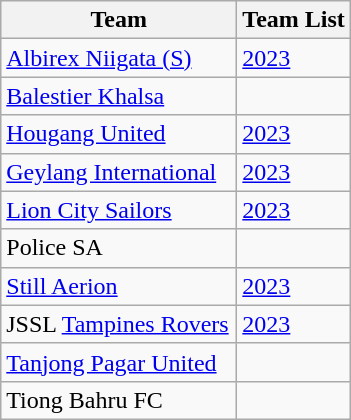<table class="wikitable sortable">
<tr>
<th style="width:150px;">Team</th>
<th>Team List</th>
</tr>
<tr>
<td><a href='#'>Albirex Niigata (S)</a></td>
<td><a href='#'>2023</a></td>
</tr>
<tr>
<td><a href='#'>Balestier Khalsa</a></td>
<td></td>
</tr>
<tr>
<td><a href='#'>Hougang United</a></td>
<td><a href='#'>2023</a></td>
</tr>
<tr>
<td><a href='#'>Geylang International</a></td>
<td><a href='#'>2023</a></td>
</tr>
<tr>
<td><a href='#'>Lion City Sailors</a></td>
<td><a href='#'>2023</a></td>
</tr>
<tr>
<td>Police SA</td>
<td></td>
</tr>
<tr>
<td><a href='#'>Still Aerion</a></td>
<td><a href='#'> 2023</a></td>
</tr>
<tr>
<td>JSSL <a href='#'>Tampines Rovers</a></td>
<td><a href='#'>2023</a></td>
</tr>
<tr>
<td><a href='#'>Tanjong Pagar United</a></td>
<td></td>
</tr>
<tr>
<td>Tiong Bahru FC</td>
<td></td>
</tr>
</table>
